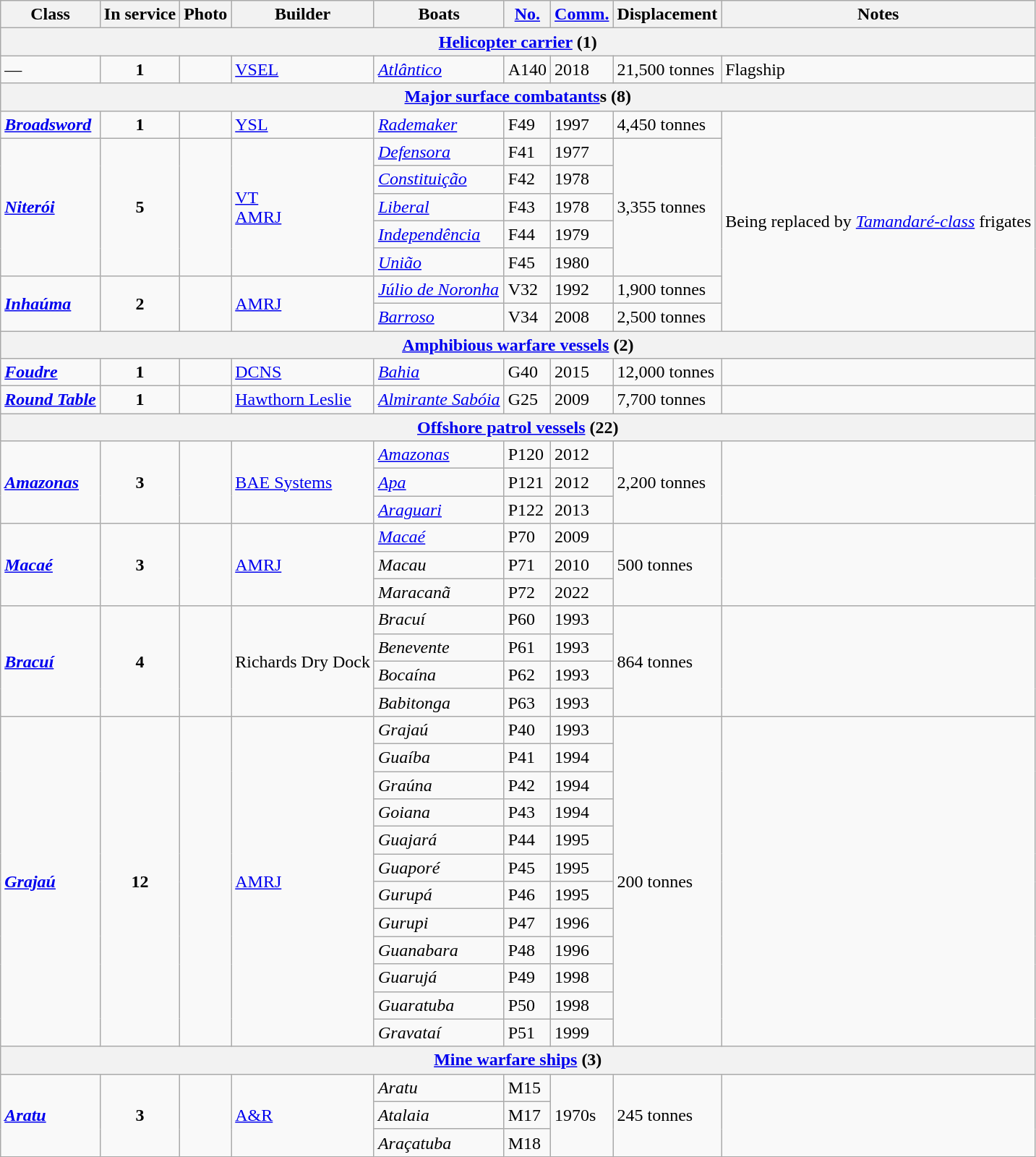<table class="wikitable">
<tr>
<th>Class</th>
<th>In service</th>
<th>Photo</th>
<th>Builder</th>
<th>Boats</th>
<th><a href='#'>No.</a></th>
<th><a href='#'>Comm.</a></th>
<th>Displacement</th>
<th>Notes</th>
</tr>
<tr>
<th colspan="11"><a href='#'>Helicopter carrier</a> (1)</th>
</tr>
<tr>
<td>—</td>
<td style="text-align: center"><strong>1</strong></td>
<td></td>
<td><a href='#'>VSEL</a></td>
<td><a href='#'><em>Atlântico</em></a></td>
<td>A140</td>
<td>2018</td>
<td>21,500 tonnes</td>
<td>Flagship</td>
</tr>
<tr>
<th colspan="11"><a href='#'>Major surface combatants</a>s (8)</th>
</tr>
<tr>
<td style="text-align:left"><strong><a href='#'><em>Broadsword</em></a></strong></td>
<td style="text-align: center"><strong>1</strong></td>
<td></td>
<td><a href='#'>YSL</a></td>
<td><a href='#'><em>Rademaker</em></a></td>
<td>F49</td>
<td>1997</td>
<td>4,450 tonnes</td>
<td rowspan="8">Being replaced by <a href='#'><em>Tamandaré-class</em></a> frigates<br></td>
</tr>
<tr>
<td rowspan="5" style="text-align:left"><strong><a href='#'><em>Niterói</em></a></strong></td>
<td rowspan="5" style="text-align: center"><strong>5</strong></td>
<td rowspan="5"></td>
<td rowspan="5"><a href='#'>VT</a><br><a href='#'>AMRJ</a></td>
<td><a href='#'><em>Defensora</em></a></td>
<td>F41</td>
<td>1977</td>
<td rowspan="5">3,355 tonnes</td>
</tr>
<tr>
<td><a href='#'><em>Constituição</em></a></td>
<td>F42</td>
<td>1978</td>
</tr>
<tr>
<td><a href='#'><em>Liberal</em></a></td>
<td>F43</td>
<td>1978</td>
</tr>
<tr>
<td><a href='#'><em>Independência</em></a></td>
<td>F44</td>
<td>1979</td>
</tr>
<tr>
<td><a href='#'><em>União</em></a></td>
<td>F45</td>
<td>1980</td>
</tr>
<tr>
<td rowspan="2" style="text-align:left"><strong><a href='#'><em>Inhaúma</em></a></strong></td>
<td rowspan="2" style="text-align: center"><strong>2</strong></td>
<td rowspan="2"></td>
<td rowspan="2"><a href='#'>AMRJ</a></td>
<td><a href='#'><em>Júlio de Noronha</em></a></td>
<td>V32</td>
<td>1992</td>
<td>1,900 tonnes</td>
</tr>
<tr>
<td><a href='#'><em>Barroso</em></a></td>
<td>V34</td>
<td>2008</td>
<td>2,500 tonnes</td>
</tr>
<tr>
<th colspan="11"><a href='#'>Amphibious warfare vessels</a> (2)</th>
</tr>
<tr>
<td style="text-align:left"><strong><em><a href='#'>Foudre</a></em></strong></td>
<td style="text-align: center"><strong>1</strong></td>
<td></td>
<td><a href='#'>DCNS</a></td>
<td><a href='#'><em>Bahia</em></a></td>
<td>G40</td>
<td>2015</td>
<td>12,000 tonnes</td>
<td></td>
</tr>
<tr>
<td style="text-align:left"><strong><em><a href='#'>Round Table</a></em></strong></td>
<td style="text-align: center"><strong>1</strong></td>
<td></td>
<td><a href='#'>Hawthorn Leslie</a></td>
<td><a href='#'><em>Almirante Sabóia</em></a></td>
<td>G25</td>
<td>2009</td>
<td>7,700 tonnes</td>
<td></td>
</tr>
<tr>
<th colspan="11"><a href='#'>Offshore patrol vessels</a> (22)</th>
</tr>
<tr>
<td rowspan="3" style="text-align:left"><strong><a href='#'><em>Amazonas</em></a></strong></td>
<td rowspan="3" style="text-align: center"><strong>3</strong></td>
<td rowspan="3"></td>
<td rowspan="3"><a href='#'>BAE Systems</a></td>
<td><a href='#'><em>Amazonas</em></a></td>
<td>P120</td>
<td>2012</td>
<td rowspan="3">2,200 tonnes</td>
<td rowspan="3"></td>
</tr>
<tr>
<td><a href='#'><em>Apa</em></a></td>
<td>P121</td>
<td>2012</td>
</tr>
<tr>
<td><a href='#'><em>Araguari</em></a></td>
<td>P122</td>
<td>2013</td>
</tr>
<tr>
<td rowspan="3" style="text-align:left"><strong><a href='#'><em>Macaé</em></a></strong></td>
<td rowspan="3" style="text-align: center"><strong>3</strong></td>
<td rowspan="3"></td>
<td rowspan="3"><a href='#'>AMRJ</a></td>
<td><a href='#'><em>Macaé</em></a></td>
<td>P70</td>
<td>2009</td>
<td rowspan="3">500 tonnes</td>
<td rowspan="3"></td>
</tr>
<tr>
<td><em>Macau</em></td>
<td>P71</td>
<td>2010</td>
</tr>
<tr>
<td><em>Maracanã</em></td>
<td>P72</td>
<td>2022</td>
</tr>
<tr>
<td rowspan="4" style="text-align:left"><strong><a href='#'><em>Bracuí</em></a></strong></td>
<td rowspan="4" style="text-align: center"><strong>4</strong></td>
<td rowspan="4"></td>
<td rowspan="4">Richards Dry Dock</td>
<td><em>Bracuí</em></td>
<td>P60</td>
<td>1993</td>
<td rowspan="4">864 tonnes</td>
<td rowspan="4"></td>
</tr>
<tr>
<td><em>Benevente</em></td>
<td>P61</td>
<td>1993</td>
</tr>
<tr>
<td><em>Bocaína</em></td>
<td>P62</td>
<td>1993</td>
</tr>
<tr>
<td><em>Babitonga</em></td>
<td>P63</td>
<td>1993</td>
</tr>
<tr>
<td rowspan="12" style="text-align:left"><strong><a href='#'><em>Grajaú</em></a></strong></td>
<td rowspan="12" style="text-align: center"><strong>12</strong></td>
<td rowspan="12"></td>
<td rowspan="12"><a href='#'>AMRJ</a></td>
<td><em>Grajaú</em></td>
<td>P40</td>
<td>1993</td>
<td rowspan="12">200 tonnes</td>
<td rowspan="12"></td>
</tr>
<tr>
<td><em>Guaíba</em></td>
<td>P41</td>
<td>1994</td>
</tr>
<tr>
<td><em>Graúna</em></td>
<td>P42</td>
<td>1994</td>
</tr>
<tr>
<td><em>Goiana</em></td>
<td>P43</td>
<td>1994</td>
</tr>
<tr>
<td><em>Guajará</em></td>
<td>P44</td>
<td>1995</td>
</tr>
<tr>
<td><em>Guaporé</em></td>
<td>P45</td>
<td>1995</td>
</tr>
<tr>
<td><em>Gurupá</em></td>
<td>P46</td>
<td>1995</td>
</tr>
<tr>
<td><em>Gurupi</em></td>
<td>P47</td>
<td>1996</td>
</tr>
<tr>
<td><em>Guanabara</em></td>
<td>P48</td>
<td>1996</td>
</tr>
<tr>
<td><em>Guarujá</em></td>
<td>P49</td>
<td>1998</td>
</tr>
<tr>
<td><em>Guaratuba</em></td>
<td>P50</td>
<td>1998</td>
</tr>
<tr>
<td><em>Gravataí</em></td>
<td>P51</td>
<td>1999</td>
</tr>
<tr>
<th colspan="11"><a href='#'>Mine warfare ships</a> (3)</th>
</tr>
<tr>
<td rowspan="3" style="text-align:left"><strong><a href='#'><em>Aratu</em></a></strong></td>
<td rowspan="3" style="text-align: center"><strong>3</strong></td>
<td rowspan="3"></td>
<td rowspan="3"><a href='#'>A&R</a></td>
<td><em>Aratu</em></td>
<td>M15</td>
<td rowspan="3">1970s</td>
<td rowspan="3">245 tonnes</td>
<td rowspan="3"></td>
</tr>
<tr>
<td><em>Atalaia</em></td>
<td>M17</td>
</tr>
<tr>
<td><em>Araçatuba</em></td>
<td>M18</td>
</tr>
</table>
